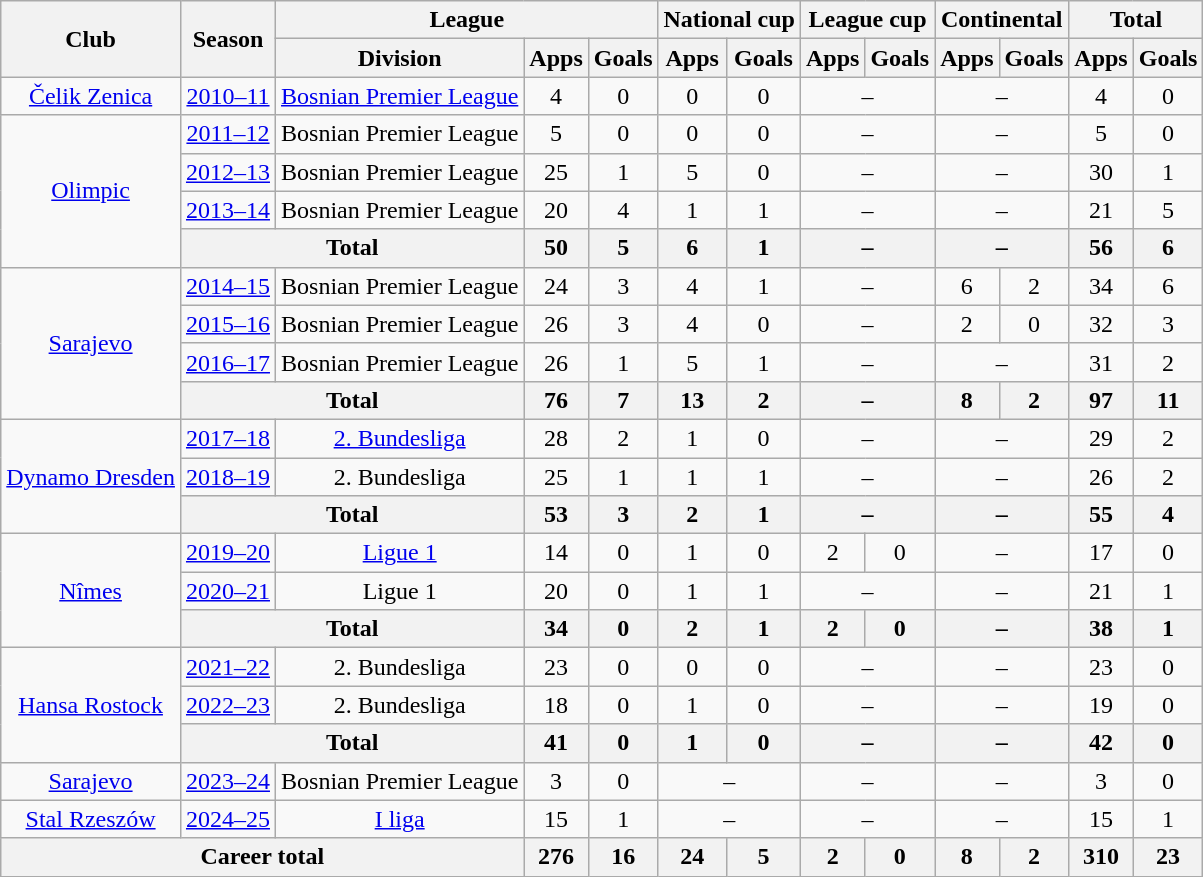<table class="wikitable" style="text-align:center">
<tr>
<th rowspan=2>Club</th>
<th rowspan=2>Season</th>
<th colspan=3>League</th>
<th colspan=2>National cup</th>
<th colspan=2>League cup</th>
<th colspan=2>Continental</th>
<th colspan=2>Total</th>
</tr>
<tr>
<th>Division</th>
<th>Apps</th>
<th>Goals</th>
<th>Apps</th>
<th>Goals</th>
<th>Apps</th>
<th>Goals</th>
<th>Apps</th>
<th>Goals</th>
<th>Apps</th>
<th>Goals</th>
</tr>
<tr>
<td><a href='#'>Čelik Zenica</a></td>
<td><a href='#'>2010–11</a></td>
<td><a href='#'>Bosnian Premier League</a></td>
<td>4</td>
<td>0</td>
<td>0</td>
<td>0</td>
<td colspan=2>–</td>
<td colspan=2>–</td>
<td>4</td>
<td>0</td>
</tr>
<tr>
<td rowspan=4><a href='#'>Olimpic</a></td>
<td><a href='#'>2011–12</a></td>
<td>Bosnian Premier League</td>
<td>5</td>
<td>0</td>
<td>0</td>
<td>0</td>
<td colspan=2>–</td>
<td colspan=2>–</td>
<td>5</td>
<td>0</td>
</tr>
<tr>
<td><a href='#'>2012–13</a></td>
<td>Bosnian Premier League</td>
<td>25</td>
<td>1</td>
<td>5</td>
<td>0</td>
<td colspan=2>–</td>
<td colspan=2>–</td>
<td>30</td>
<td>1</td>
</tr>
<tr>
<td><a href='#'>2013–14</a></td>
<td>Bosnian Premier League</td>
<td>20</td>
<td>4</td>
<td>1</td>
<td>1</td>
<td colspan=2>–</td>
<td colspan=2>–</td>
<td>21</td>
<td>5</td>
</tr>
<tr>
<th colspan=2>Total</th>
<th>50</th>
<th>5</th>
<th>6</th>
<th>1</th>
<th colspan=2>–</th>
<th colspan=2>–</th>
<th>56</th>
<th>6</th>
</tr>
<tr>
<td rowspan=4><a href='#'>Sarajevo</a></td>
<td><a href='#'>2014–15</a></td>
<td>Bosnian Premier League</td>
<td>24</td>
<td>3</td>
<td>4</td>
<td>1</td>
<td colspan=2>–</td>
<td>6</td>
<td>2</td>
<td>34</td>
<td>6</td>
</tr>
<tr>
<td><a href='#'>2015–16</a></td>
<td>Bosnian Premier League</td>
<td>26</td>
<td>3</td>
<td>4</td>
<td>0</td>
<td colspan=2>–</td>
<td>2</td>
<td>0</td>
<td>32</td>
<td>3</td>
</tr>
<tr>
<td><a href='#'>2016–17</a></td>
<td>Bosnian Premier League</td>
<td>26</td>
<td>1</td>
<td>5</td>
<td>1</td>
<td colspan=2>–</td>
<td colspan=2>–</td>
<td>31</td>
<td>2</td>
</tr>
<tr>
<th colspan=2>Total</th>
<th>76</th>
<th>7</th>
<th>13</th>
<th>2</th>
<th colspan=2>–</th>
<th>8</th>
<th>2</th>
<th>97</th>
<th>11</th>
</tr>
<tr>
<td rowspan=3><a href='#'>Dynamo Dresden</a></td>
<td><a href='#'>2017–18</a></td>
<td><a href='#'>2. Bundesliga</a></td>
<td>28</td>
<td>2</td>
<td>1</td>
<td>0</td>
<td colspan=2>–</td>
<td colspan=2>–</td>
<td>29</td>
<td>2</td>
</tr>
<tr>
<td><a href='#'>2018–19</a></td>
<td>2. Bundesliga</td>
<td>25</td>
<td>1</td>
<td>1</td>
<td>1</td>
<td colspan=2>–</td>
<td colspan=2>–</td>
<td>26</td>
<td>2</td>
</tr>
<tr>
<th colspan=2>Total</th>
<th>53</th>
<th>3</th>
<th>2</th>
<th>1</th>
<th colspan=2>–</th>
<th colspan=2>–</th>
<th>55</th>
<th>4</th>
</tr>
<tr>
<td rowspan=3><a href='#'>Nîmes</a></td>
<td><a href='#'>2019–20</a></td>
<td><a href='#'>Ligue 1</a></td>
<td>14</td>
<td>0</td>
<td>1</td>
<td>0</td>
<td>2</td>
<td>0</td>
<td colspan=2>–</td>
<td>17</td>
<td>0</td>
</tr>
<tr>
<td><a href='#'>2020–21</a></td>
<td>Ligue 1</td>
<td>20</td>
<td>0</td>
<td>1</td>
<td>1</td>
<td colspan=2>–</td>
<td colspan=2>–</td>
<td>21</td>
<td>1</td>
</tr>
<tr>
<th colspan=2>Total</th>
<th>34</th>
<th>0</th>
<th>2</th>
<th>1</th>
<th>2</th>
<th>0</th>
<th colspan=2>–</th>
<th>38</th>
<th>1</th>
</tr>
<tr>
<td rowspan=3><a href='#'>Hansa Rostock</a></td>
<td><a href='#'>2021–22</a></td>
<td>2. Bundesliga</td>
<td>23</td>
<td>0</td>
<td>0</td>
<td>0</td>
<td colspan=2>–</td>
<td colspan=2>–</td>
<td>23</td>
<td>0</td>
</tr>
<tr>
<td><a href='#'>2022–23</a></td>
<td>2. Bundesliga</td>
<td>18</td>
<td>0</td>
<td>1</td>
<td>0</td>
<td colspan=2>–</td>
<td colspan=2>–</td>
<td>19</td>
<td>0</td>
</tr>
<tr>
<th colspan=2>Total</th>
<th>41</th>
<th>0</th>
<th>1</th>
<th>0</th>
<th colspan=2>–</th>
<th colspan=2>–</th>
<th>42</th>
<th>0</th>
</tr>
<tr>
<td><a href='#'>Sarajevo</a></td>
<td><a href='#'>2023–24</a></td>
<td>Bosnian Premier League</td>
<td>3</td>
<td>0</td>
<td colspan=2>–</td>
<td colspan=2>–</td>
<td colspan=2>–</td>
<td>3</td>
<td>0</td>
</tr>
<tr>
<td><a href='#'>Stal Rzeszów</a></td>
<td><a href='#'>2024–25</a></td>
<td><a href='#'>I liga</a></td>
<td>15</td>
<td>1</td>
<td colspan=2>–</td>
<td colspan=2>–</td>
<td colspan=2>–</td>
<td>15</td>
<td>1</td>
</tr>
<tr>
<th colspan=3>Career total</th>
<th>276</th>
<th>16</th>
<th>24</th>
<th>5</th>
<th>2</th>
<th>0</th>
<th>8</th>
<th>2</th>
<th>310</th>
<th>23</th>
</tr>
</table>
